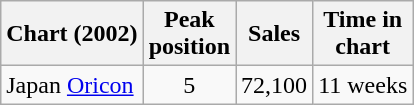<table class="wikitable">
<tr>
<th align="left">Chart (2002)</th>
<th align="center">Peak<br>position</th>
<th align="center">Sales</th>
<th align="center">Time in<br>chart</th>
</tr>
<tr>
<td align="left">Japan <a href='#'>Oricon</a></td>
<td align="center">5</td>
<td align="center">72,100</td>
<td align="">11 weeks</td>
</tr>
</table>
